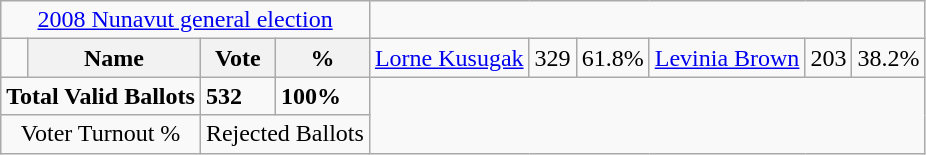<table class="wikitable">
<tr>
<td colspan=4 align=center><a href='#'>2008 Nunavut general election</a></td>
</tr>
<tr>
<td></td>
<th><strong>Name </strong></th>
<th><strong>Vote</strong></th>
<th><strong>%</strong><br></th>
<td><a href='#'>Lorne Kusugak</a></td>
<td>329</td>
<td>61.8%<br></td>
<td><a href='#'>Levinia Brown</a></td>
<td>203</td>
<td>38.2%</td>
</tr>
<tr>
<td colspan=2><strong>Total Valid Ballots</strong></td>
<td><strong>532</strong></td>
<td><strong>100%</strong></td>
</tr>
<tr>
<td colspan=2 align=center>Voter Turnout %</td>
<td colspan=2 align=center>Rejected Ballots</td>
</tr>
</table>
